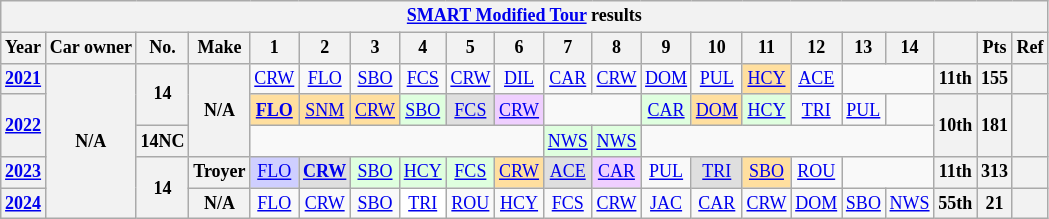<table class="wikitable" style="text-align:center; font-size:75%">
<tr>
<th colspan=38><a href='#'>SMART Modified Tour</a> results</th>
</tr>
<tr>
<th>Year</th>
<th>Car owner</th>
<th>No.</th>
<th>Make</th>
<th>1</th>
<th>2</th>
<th>3</th>
<th>4</th>
<th>5</th>
<th>6</th>
<th>7</th>
<th>8</th>
<th>9</th>
<th>10</th>
<th>11</th>
<th>12</th>
<th>13</th>
<th>14</th>
<th></th>
<th>Pts</th>
<th>Ref</th>
</tr>
<tr>
<th><a href='#'>2021</a></th>
<th rowspan=5>N/A</th>
<th rowspan=2>14</th>
<th rowspan=3>N/A</th>
<td><a href='#'>CRW</a></td>
<td><a href='#'>FLO</a></td>
<td><a href='#'>SBO</a></td>
<td><a href='#'>FCS</a></td>
<td><a href='#'>CRW</a></td>
<td><a href='#'>DIL</a></td>
<td><a href='#'>CAR</a></td>
<td><a href='#'>CRW</a></td>
<td><a href='#'>DOM</a></td>
<td><a href='#'>PUL</a></td>
<td style="background:#FFDF9F;"><a href='#'>HCY</a><br></td>
<td><a href='#'>ACE</a></td>
<td colspan=2></td>
<th>11th</th>
<th>155</th>
<th></th>
</tr>
<tr>
<th rowspan=2><a href='#'>2022</a></th>
<td style="background:#FFDF9F;"><strong><a href='#'>FLO</a></strong><br></td>
<td style="background:#FFDF9F;"><a href='#'>SNM</a><br></td>
<td style="background:#FFDF9F;"><a href='#'>CRW</a><br></td>
<td style="background:#DFFFDF;"><a href='#'>SBO</a><br></td>
<td style="background:#DFDFDF;"><a href='#'>FCS</a><br></td>
<td style="background:#EFCFFF;"><a href='#'>CRW</a><br></td>
<td colspan=2></td>
<td style="background:#DFFFDF;"><a href='#'>CAR</a><br></td>
<td style="background:#FFDF9F;"><a href='#'>DOM</a><br></td>
<td style="background:#DFFFDF;"><a href='#'>HCY</a><br></td>
<td><a href='#'>TRI</a></td>
<td><a href='#'>PUL</a></td>
<td></td>
<th rowspan=2>10th</th>
<th rowspan=2>181</th>
<th rowspan=2></th>
</tr>
<tr>
<th>14NC</th>
<td colspan=6></td>
<td style="background:#DFFFDF;"><a href='#'>NWS</a><br></td>
<td style="background:#DFFFDF;"><a href='#'>NWS</a><br></td>
<td colspan=6></td>
</tr>
<tr>
<th><a href='#'>2023</a></th>
<th rowspan=2>14</th>
<th>Troyer</th>
<td style="background:#CFCFFF;"><a href='#'>FLO</a><br></td>
<td style="background:#DFDFDF;"><strong><a href='#'>CRW</a></strong><br></td>
<td style="background:#DFFFDF;"><a href='#'>SBO</a><br></td>
<td style="background:#DFFFDF;"><a href='#'>HCY</a><br></td>
<td style="background:#DFFFDF;"><a href='#'>FCS</a><br></td>
<td style="background:#FFDF9F;"><a href='#'>CRW</a><br></td>
<td style="background:#DFDFDF;"><a href='#'>ACE</a><br></td>
<td style="background:#EFCFFF;"><a href='#'>CAR</a><br></td>
<td><a href='#'>PUL</a></td>
<td style="background:#DFDFDF;"><a href='#'>TRI</a><br></td>
<td style="background:#FFDF9F;"><a href='#'>SBO</a><br></td>
<td><a href='#'>ROU</a></td>
<td colspan=2></td>
<th>11th</th>
<th>313</th>
<th></th>
</tr>
<tr>
<th><a href='#'>2024</a></th>
<th>N/A</th>
<td><a href='#'>FLO</a></td>
<td><a href='#'>CRW</a></td>
<td><a href='#'>SBO</a></td>
<td style="background:#FFFFFF;"><a href='#'>TRI</a><br></td>
<td><a href='#'>ROU</a></td>
<td><a href='#'>HCY</a></td>
<td><a href='#'>FCS</a></td>
<td><a href='#'>CRW</a></td>
<td><a href='#'>JAC</a></td>
<td><a href='#'>CAR</a></td>
<td><a href='#'>CRW</a></td>
<td><a href='#'>DOM</a></td>
<td><a href='#'>SBO</a></td>
<td><a href='#'>NWS</a></td>
<th>55th</th>
<th>21</th>
<th></th>
</tr>
</table>
